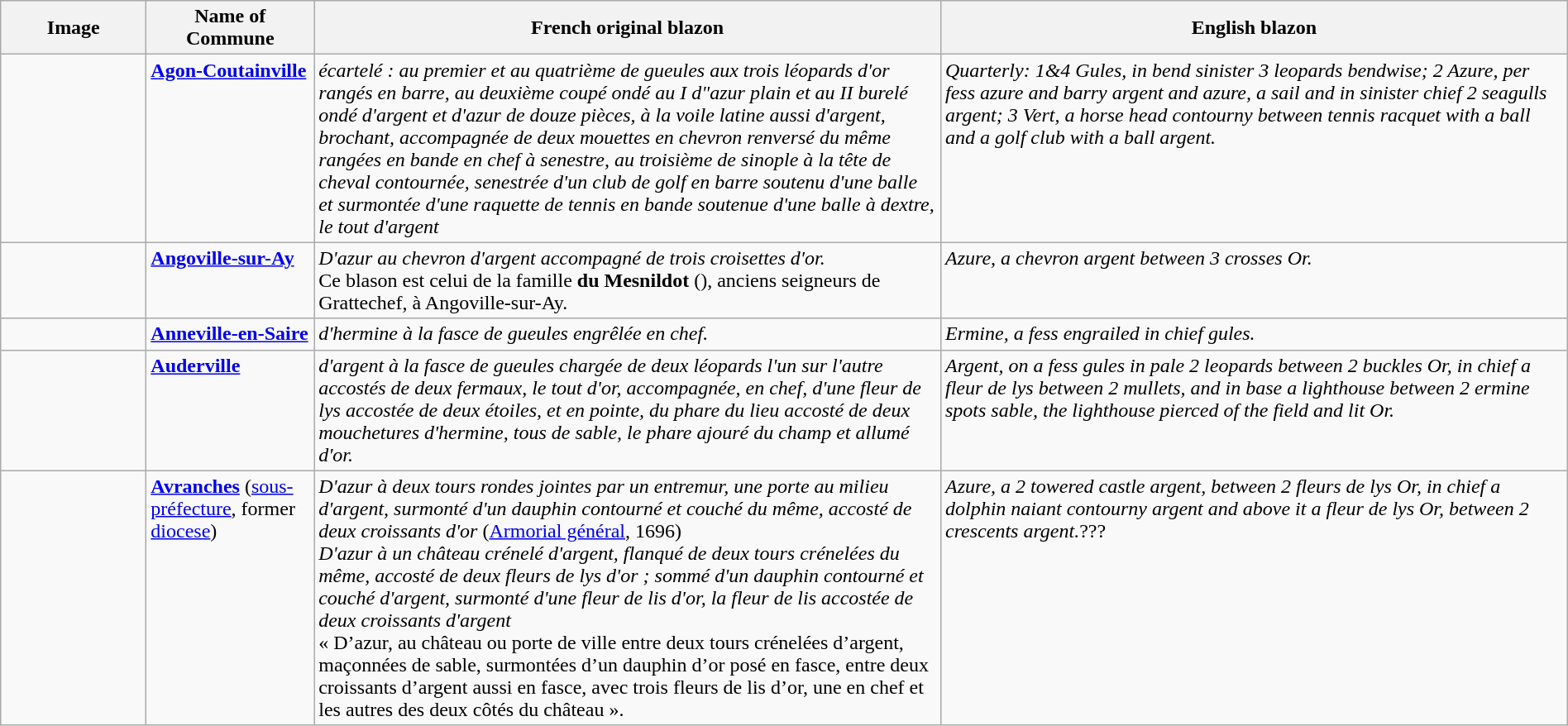<table class="wikitable" style="width:100%;">
<tr>
<th style="width:110px;">Image</th>
<th>Name of Commune</th>
<th style="width:40%;">French original blazon</th>
<th style="width:40%;">English blazon</th>
</tr>
<tr valign=top>
<td align=center></td>
<td><strong><a href='#'>Agon-Coutainville</a></strong></td>
<td><em>écartelé : au premier et au quatrième de gueules aux trois léopards d'or rangés en barre, au deuxième coupé ondé au I d"azur plain et au II burelé ondé d'argent et d'azur de douze pièces, à la voile latine aussi d'argent, brochant, accompagnée de deux mouettes en chevron renversé du même rangées en bande en chef à senestre, au troisième de sinople à la tête de cheval contournée, senestrée d'un club de golf en barre soutenu d'une balle et surmontée d'une raquette de tennis en bande soutenue d'une balle à dextre, le tout d'argent </em></td>
<td><em>Quarterly: 1&4 Gules, in bend sinister 3 leopards bendwise; 2 Azure, per fess azure and barry argent and azure, a sail and in sinister chief 2 seagulls argent; 3 Vert, a horse head contourny between tennis racquet with a ball and a golf club with a ball argent.</em> <br></td>
</tr>
<tr valign=top>
<td align=center></td>
<td><strong><a href='#'>Angoville-sur-Ay</a></strong></td>
<td><em>D'azur au chevron d'argent accompagné de trois croisettes d'or.</em><br>Ce blason est celui de la famille <strong>du Mesnildot</strong> (), anciens seigneurs de Grattechef, à Angoville-sur-Ay.</td>
<td><em>Azure, a chevron argent between 3 crosses Or.</em></td>
</tr>
<tr valign=top>
<td align=center></td>
<td><strong><a href='#'>Anneville-en-Saire</a></strong></td>
<td><em>d'hermine à la fasce de gueules engrêlée en chef.</em><br></td>
<td><em>Ermine, a fess engrailed in chief gules.</em></td>
</tr>
<tr valign=top>
<td align=center></td>
<td><strong><a href='#'>Auderville</a></strong></td>
<td><em>d'argent à la fasce de gueules chargée de deux léopards l'un sur l'autre accostés de deux fermaux, le tout d'or, accompagnée, en chef, d'une fleur de lys accostée de deux étoiles, et en pointe, du phare du lieu  accosté de deux mouchetures d'hermine, tous de sable, le phare ajouré du champ et allumé d'or.</em></td>
<td><em>Argent, on a fess gules in pale 2 leopards between 2 buckles Or, in chief a fleur de lys between 2 mullets, and in base a lighthouse between 2 ermine spots sable, the lighthouse pierced of the field and lit Or.</em><br></td>
</tr>
<tr valign=top>
<td align=center></td>
<td><strong><a href='#'>Avranches</a></strong> (<a href='#'>sous-préfecture</a>, former <a href='#'>diocese</a>)</td>
<td><em>D'azur à deux tours rondes jointes par un entremur, une porte au milieu d'argent, surmonté d'un dauphin contourné et couché du même, accosté de deux croissants d'or</em> (<a href='#'>Armorial général</a>, 1696)<br><em>D'azur à un château crénelé d'argent, flanqué de deux tours crénelées du même, accosté de deux fleurs de lys d'or ; sommé d'un dauphin contourné et couché d'argent, surmonté d'une fleur de lis d'or, la fleur de lis accostée de deux croissants d'argent</em> <br>« D’azur, au château ou porte de ville entre deux tours crénelées d’argent, maçonnées de sable, surmontées d’un dauphin d’or posé en fasce, entre deux croissants d’argent aussi en fasce, avec trois fleurs de lis d’or, une en chef et les autres des deux côtés du château ».</td>
<td><em>Azure, a 2 towered castle argent, between 2 fleurs de lys Or, in chief a dolphin naiant contourny argent and above it a fleur de lys Or, between 2 crescents argent.</em>???</td>
</tr>
</table>
